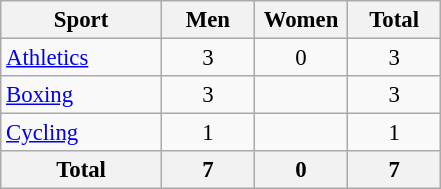<table class="wikitable sortable" style="text-align:center; font-size:95%">
<tr>
<th width=100>Sport</th>
<th width=55>Men</th>
<th width=55>Women</th>
<th width=55>Total</th>
</tr>
<tr>
<td align=left><a href='#'>Athletics</a></td>
<td>3</td>
<td>0</td>
<td>3</td>
</tr>
<tr>
<td align=left><a href='#'>Boxing</a></td>
<td>3</td>
<td></td>
<td>3</td>
</tr>
<tr>
<td align=left><a href='#'>Cycling</a></td>
<td>1</td>
<td></td>
<td>1</td>
</tr>
<tr>
<th>Total</th>
<th>7</th>
<th>0</th>
<th>7</th>
</tr>
</table>
